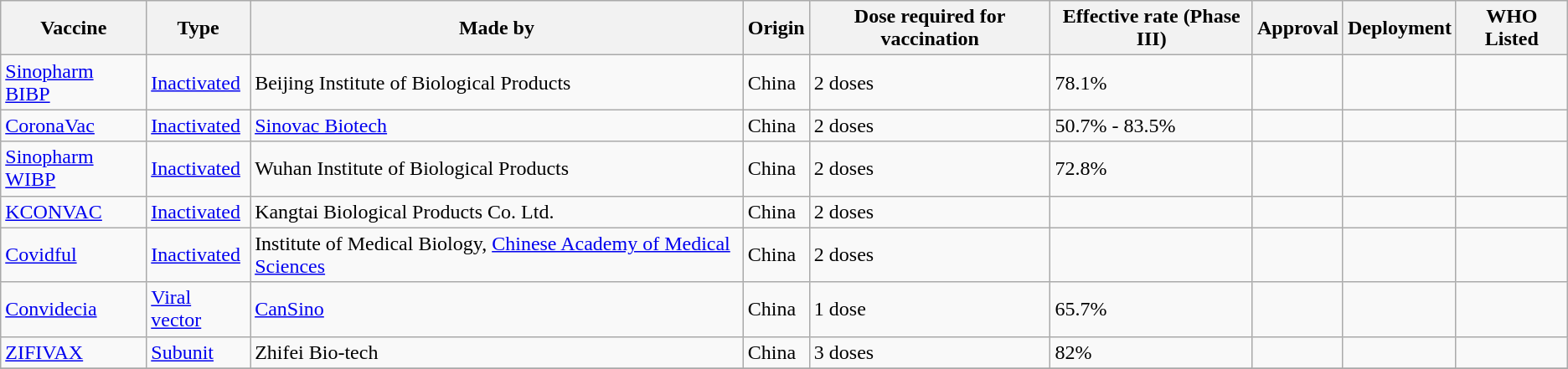<table class="wikitable">
<tr>
<th>Vaccine</th>
<th>Type</th>
<th>Made by</th>
<th>Origin</th>
<th>Dose required for vaccination</th>
<th>Effective rate (Phase III)</th>
<th>Approval</th>
<th>Deployment</th>
<th>WHO Listed</th>
</tr>
<tr>
<td><a href='#'>Sinopharm BIBP</a></td>
<td><a href='#'>Inactivated</a></td>
<td>Beijing Institute of Biological Products</td>
<td>China</td>
<td>2 doses</td>
<td>78.1%</td>
<td></td>
<td></td>
<td></td>
</tr>
<tr>
<td><a href='#'>CoronaVac</a></td>
<td><a href='#'>Inactivated</a></td>
<td><a href='#'>Sinovac Biotech</a></td>
<td>China</td>
<td>2 doses</td>
<td>50.7% - 83.5%</td>
<td></td>
<td></td>
<td></td>
</tr>
<tr>
<td><a href='#'>Sinopharm WIBP</a></td>
<td><a href='#'>Inactivated</a></td>
<td>Wuhan Institute of Biological Products</td>
<td>China</td>
<td>2 doses</td>
<td>72.8%</td>
<td></td>
<td></td>
<td></td>
</tr>
<tr>
<td><a href='#'>KCONVAC</a></td>
<td><a href='#'>Inactivated</a></td>
<td>Kangtai Biological Products Co. Ltd.</td>
<td>China</td>
<td>2 doses</td>
<td></td>
<td></td>
<td></td>
<td></td>
</tr>
<tr>
<td><a href='#'>Covidful</a></td>
<td><a href='#'>Inactivated</a></td>
<td>Institute of Medical Biology, <a href='#'>Chinese Academy of Medical Sciences</a></td>
<td>China</td>
<td>2 doses</td>
<td></td>
<td></td>
<td></td>
<td></td>
</tr>
<tr>
<td><a href='#'>Convidecia</a></td>
<td><a href='#'>Viral vector</a></td>
<td><a href='#'>CanSino</a></td>
<td>China</td>
<td>1 dose</td>
<td>65.7%</td>
<td></td>
<td></td>
<td></td>
</tr>
<tr>
<td><a href='#'>ZIFIVAX</a></td>
<td><a href='#'>Subunit</a></td>
<td>Zhifei Bio-tech</td>
<td>China</td>
<td>3 doses</td>
<td>82%</td>
<td></td>
<td></td>
<td></td>
</tr>
<tr>
</tr>
</table>
